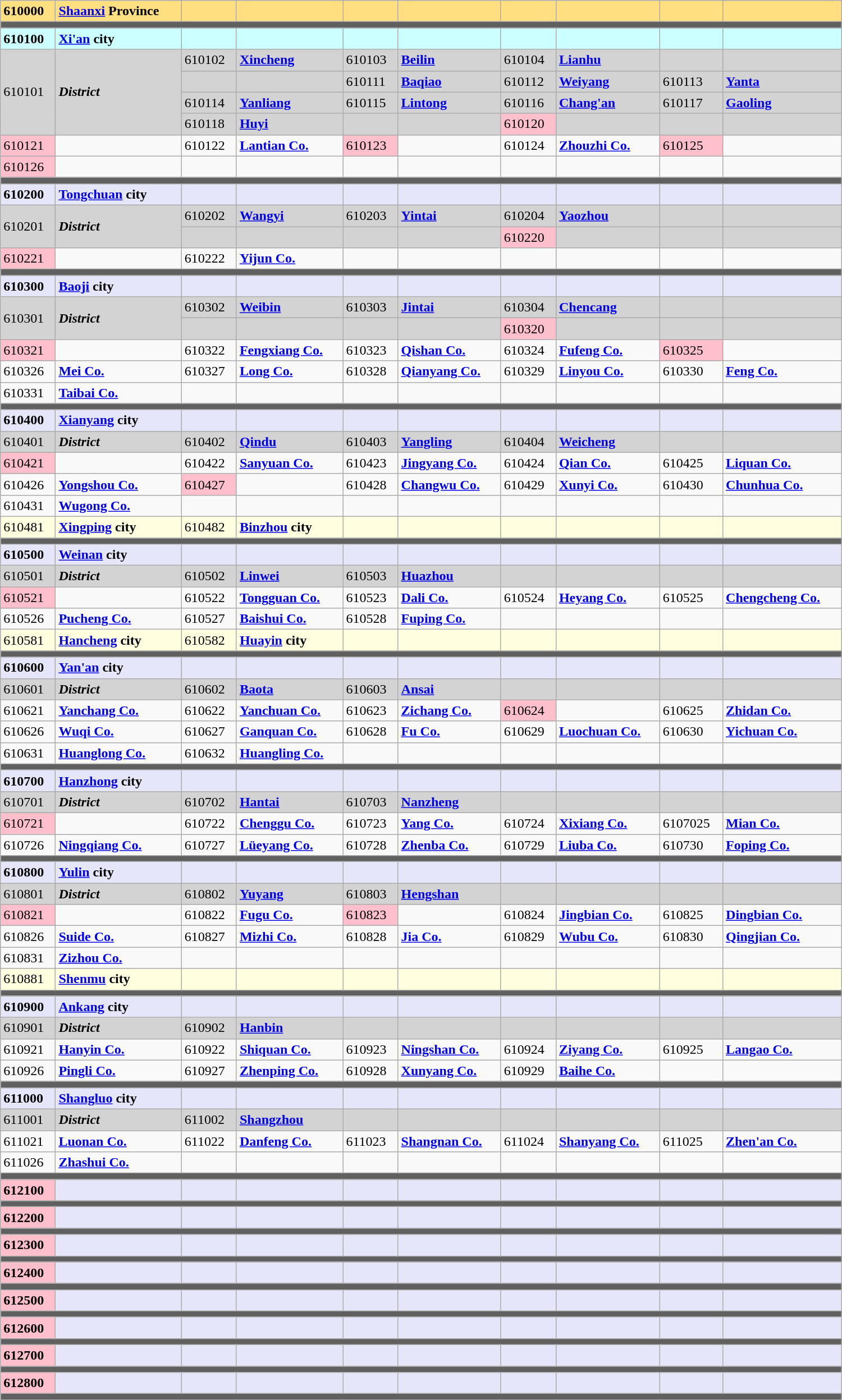<table class="wikitable" align="center" width="1000">
<tr ---- style="background:#FFDF80">
<td><strong>610000</strong></td>
<td><strong><a href='#'>Shaanxi</a> Province</strong><br></td>
<td></td>
<td></td>
<td></td>
<td></td>
<td></td>
<td></td>
<td></td>
<td></td>
</tr>
<tr style="background:#606060; height:2pt">
<td colspan="10"></td>
</tr>
<tr ---- style="background:#CCFFFF">
<td><strong>610100</strong></td>
<td><strong><a href='#'>Xi'an</a> city</strong><br></td>
<td></td>
<td></td>
<td></td>
<td></td>
<td></td>
<td></td>
<td></td>
<td></td>
</tr>
<tr ---- style="background:#D3D3D3">
<td rowspan="4">610101</td>
<td rowspan="4"><strong><em>District</em></strong><br></td>
<td>610102</td>
<td><a href='#'><strong>Xincheng</strong></a><br></td>
<td>610103</td>
<td><a href='#'><strong>Beilin</strong></a><br></td>
<td>610104</td>
<td><a href='#'><strong>Lianhu</strong></a><br></td>
<td></td>
<td></td>
</tr>
<tr ---- style="background:#D3D3D3">
<td></td>
<td></td>
<td>610111</td>
<td><a href='#'><strong>Baqiao</strong></a><br></td>
<td>610112</td>
<td><a href='#'><strong>Weiyang</strong></a><br></td>
<td>610113</td>
<td><a href='#'><strong>Yanta</strong></a><br></td>
</tr>
<tr ---- style="background:#D3D3D3">
<td>610114</td>
<td><a href='#'><strong>Yanliang</strong></a><br></td>
<td>610115</td>
<td><a href='#'><strong>Lintong</strong></a><br></td>
<td>610116</td>
<td><a href='#'><strong>Chang'an</strong></a><br></td>
<td>610117</td>
<td><a href='#'><strong>Gaoling</strong></a><br></td>
</tr>
<tr ---- style="background:#D3D3D3">
<td>610118</td>
<td><a href='#'><strong>Huyi</strong></a><br></td>
<td></td>
<td></td>
<td bgcolor="#FFC0CB">610120</td>
<td><br></td>
<td></td>
<td></td>
</tr>
<tr ---->
<td bgcolor="#FFC0CB">610121</td>
<td><br></td>
<td>610122</td>
<td><a href='#'><strong>Lantian Co.</strong></a><br></td>
<td bgcolor="#FFC0CB">610123</td>
<td><br></td>
<td>610124</td>
<td><a href='#'><strong>Zhouzhi Co.</strong></a><br></td>
<td bgcolor="#FFC0CB">610125</td>
<td><br></td>
</tr>
<tr ---->
<td bgcolor="#FFC0CB">610126</td>
<td><br></td>
<td></td>
<td></td>
<td></td>
<td></td>
<td></td>
<td></td>
<td></td>
<td></td>
</tr>
<tr style="background:#606060; height:2pt">
<td colspan="10"></td>
</tr>
<tr ---- style="background:#E6E6FA">
<td><strong>610200</strong></td>
<td><strong><a href='#'>Tongchuan</a> city</strong><br></td>
<td></td>
<td></td>
<td></td>
<td></td>
<td></td>
<td></td>
<td></td>
<td></td>
</tr>
<tr ---- style="background:#D3D3D3">
<td rowspan="2">610201</td>
<td rowspan="2"><strong><em>District</em></strong><br></td>
<td>610202</td>
<td><a href='#'><strong>Wangyi</strong></a><br></td>
<td>610203</td>
<td><a href='#'><strong>Yintai</strong></a><br></td>
<td>610204</td>
<td><a href='#'><strong>Yaozhou</strong></a><br></td>
<td></td>
<td></td>
</tr>
<tr ---- style="background:#D3D3D3">
<td></td>
<td></td>
<td></td>
<td></td>
<td bgcolor="#FFC0CB">610220</td>
<td><br></td>
<td></td>
<td></td>
</tr>
<tr ---->
<td bgcolor="#FFC0CB">610221</td>
<td><br></td>
<td>610222</td>
<td><a href='#'><strong>Yijun Co.</strong></a><br></td>
<td></td>
<td></td>
<td></td>
<td></td>
<td></td>
<td></td>
</tr>
<tr style="background:#606060; height:2pt">
<td colspan="10"></td>
</tr>
<tr ---- style="background:#E6E6FA">
<td><strong>610300</strong></td>
<td><strong><a href='#'>Baoji</a> city</strong><br></td>
<td></td>
<td></td>
<td></td>
<td></td>
<td></td>
<td></td>
<td></td>
<td></td>
</tr>
<tr ---- style="background:#D3D3D3">
<td rowspan="2">610301</td>
<td rowspan="2"><strong><em>District</em></strong><br></td>
<td>610302</td>
<td><a href='#'><strong>Weibin</strong></a><br></td>
<td>610303</td>
<td><a href='#'><strong>Jintai</strong></a><br></td>
<td>610304</td>
<td><a href='#'><strong>Chencang</strong></a><br></td>
<td></td>
<td></td>
</tr>
<tr ---- style="background:#D3D3D3">
<td></td>
<td></td>
<td></td>
<td></td>
<td bgcolor="#FFC0CB">610320</td>
<td><br></td>
<td></td>
<td></td>
</tr>
<tr ---->
<td bgcolor="#FFC0CB">610321</td>
<td><br></td>
<td>610322</td>
<td><a href='#'><strong>Fengxiang Co.</strong></a><br></td>
<td>610323</td>
<td><a href='#'><strong>Qishan Co.</strong></a><br></td>
<td>610324</td>
<td><a href='#'><strong>Fufeng Co.</strong></a><br></td>
<td bgcolor="#FFC0CB">610325</td>
<td><br></td>
</tr>
<tr ---->
<td>610326</td>
<td><a href='#'><strong>Mei Co.</strong></a><br></td>
<td>610327</td>
<td><a href='#'><strong>Long Co.</strong></a><br></td>
<td>610328</td>
<td><a href='#'><strong>Qianyang Co.</strong></a><br></td>
<td>610329</td>
<td><a href='#'><strong>Linyou Co.</strong></a><br></td>
<td>610330</td>
<td><a href='#'><strong>Feng Co.</strong></a><br></td>
</tr>
<tr ---->
<td>610331</td>
<td><a href='#'><strong>Taibai Co.</strong></a><br></td>
<td></td>
<td></td>
<td></td>
<td></td>
<td></td>
<td></td>
<td></td>
<td></td>
</tr>
<tr style="background:#606060; height:2pt">
<td colspan="10"></td>
</tr>
<tr ---- style="background:#E6E6FA">
<td><strong>610400</strong></td>
<td><strong><a href='#'>Xianyang</a> city</strong><br></td>
<td></td>
<td></td>
<td></td>
<td></td>
<td></td>
<td></td>
<td></td>
<td></td>
</tr>
<tr ---- style="background:#D3D3D3">
<td>610401</td>
<td><strong><em>District</em></strong><br></td>
<td>610402</td>
<td><a href='#'><strong>Qindu</strong></a><br></td>
<td>610403</td>
<td><a href='#'><strong>Yangling</strong></a><br></td>
<td>610404</td>
<td><a href='#'><strong>Weicheng</strong></a><br></td>
<td></td>
<td></td>
</tr>
<tr ---->
<td bgcolor="#FFC0CB">610421</td>
<td><br></td>
<td>610422</td>
<td><a href='#'><strong>Sanyuan Co.</strong></a><br></td>
<td>610423</td>
<td><a href='#'><strong>Jingyang  Co.</strong></a><br></td>
<td>610424</td>
<td><a href='#'><strong>Qian  Co.</strong></a><br></td>
<td>610425</td>
<td><a href='#'><strong>Liquan  Co.</strong></a><br></td>
</tr>
<tr ---->
<td>610426</td>
<td><a href='#'><strong>Yongshou Co.</strong></a><br></td>
<td bgcolor="#FFC0CB">610427</td>
<td><br></td>
<td>610428</td>
<td><a href='#'><strong>Changwu Co.</strong></a><br></td>
<td>610429</td>
<td><a href='#'><strong>Xunyi Co.</strong></a><br></td>
<td>610430</td>
<td><a href='#'><strong>Chunhua Co.</strong></a><br></td>
</tr>
<tr ---->
<td>610431</td>
<td><a href='#'><strong>Wugong Co.</strong></a><br></td>
<td></td>
<td></td>
<td></td>
<td></td>
<td></td>
<td></td>
<td></td>
<td></td>
</tr>
<tr ---- style="background:lightyellow">
<td>610481</td>
<td><strong><a href='#'>Xingping</a> city</strong><br></td>
<td>610482</td>
<td><strong><a href='#'>Binzhou</a> city</strong><br></td>
<td></td>
<td></td>
<td></td>
<td></td>
<td></td>
<td></td>
</tr>
<tr style="background:#606060; height:2pt">
<td colspan="10"></td>
</tr>
<tr ---- style="background:#E6E6FA">
<td><strong>610500</strong></td>
<td><strong><a href='#'>Weinan</a> city</strong><br></td>
<td></td>
<td></td>
<td></td>
<td></td>
<td></td>
<td></td>
<td></td>
<td></td>
</tr>
<tr ---- style="background:#D3D3D3">
<td>610501</td>
<td><strong><em>District</em></strong><br></td>
<td>610502</td>
<td><a href='#'><strong>Linwei</strong></a><br></td>
<td>610503</td>
<td><a href='#'><strong>Huazhou</strong></a><br></td>
<td></td>
<td></td>
<td></td>
<td></td>
</tr>
<tr ---->
<td bgcolor="#FFC0CB">610521</td>
<td><br></td>
<td>610522</td>
<td><a href='#'><strong>Tongguan Co.</strong></a><br></td>
<td>610523</td>
<td><a href='#'><strong>Dali Co.</strong></a><br></td>
<td>610524</td>
<td><a href='#'><strong>Heyang Co.</strong></a><br></td>
<td>610525</td>
<td><a href='#'><strong>Chengcheng Co.</strong></a><br></td>
</tr>
<tr ---->
<td>610526</td>
<td><a href='#'><strong>Pucheng Co.</strong></a><br></td>
<td>610527</td>
<td><a href='#'><strong>Baishui Co.</strong></a><br></td>
<td>610528</td>
<td><a href='#'><strong>Fuping Co.</strong></a><br></td>
<td></td>
<td></td>
<td></td>
<td></td>
</tr>
<tr ---- style="background:lightyellow">
<td>610581</td>
<td><strong><a href='#'>Hancheng</a> city</strong><br></td>
<td>610582</td>
<td><strong><a href='#'>Huayin</a> city</strong><br></td>
<td></td>
<td></td>
<td></td>
<td></td>
<td></td>
<td></td>
</tr>
<tr style="background:#606060; height:2pt">
<td colspan="10"></td>
</tr>
<tr ---- style="background:#E6E6FA">
<td><strong>610600</strong></td>
<td><strong><a href='#'>Yan'an</a> city</strong><br></td>
<td></td>
<td></td>
<td></td>
<td></td>
<td></td>
<td></td>
<td></td>
<td></td>
</tr>
<tr ---- style="background:#D3D3D3">
<td>610601</td>
<td><strong><em>District</em></strong><br></td>
<td>610602</td>
<td><a href='#'><strong>Baota</strong></a><br></td>
<td>610603</td>
<td><a href='#'><strong>Ansai</strong></a><br></td>
<td></td>
<td></td>
<td></td>
<td></td>
</tr>
<tr ---->
<td>610621</td>
<td><a href='#'><strong>Yanchang Co.</strong></a><br></td>
<td>610622</td>
<td><a href='#'><strong>Yanchuan Co.</strong></a><br></td>
<td>610623</td>
<td><a href='#'><strong>Zichang Co.</strong></a><br></td>
<td bgcolor="#FFC0CB">610624</td>
<td><br></td>
<td>610625</td>
<td><a href='#'><strong>Zhidan Co.</strong></a><br></td>
</tr>
<tr ---->
<td>610626</td>
<td><a href='#'><strong>Wuqi Co.</strong></a><br></td>
<td>610627</td>
<td><a href='#'><strong>Ganquan Co.</strong></a><br></td>
<td>610628</td>
<td><a href='#'><strong>Fu Co.</strong></a><br></td>
<td>610629</td>
<td><a href='#'><strong>Luochuan Co.</strong></a><br></td>
<td>610630</td>
<td><a href='#'><strong>Yichuan Co.</strong></a><br></td>
</tr>
<tr ---->
<td>610631</td>
<td><a href='#'><strong>Huanglong Co.</strong></a><br></td>
<td>610632</td>
<td><a href='#'><strong>Huangling Co.</strong></a><br></td>
<td></td>
<td></td>
<td></td>
<td></td>
<td></td>
<td></td>
</tr>
<tr style="background:#606060; height:2pt">
<td colspan="10"></td>
</tr>
<tr ---- style="background:#E6E6FA">
<td><strong>610700</strong></td>
<td><strong><a href='#'>Hanzhong</a> city</strong><br></td>
<td></td>
<td></td>
<td></td>
<td></td>
<td></td>
<td></td>
<td></td>
<td></td>
</tr>
<tr ---- style="background:#D3D3D3">
<td>610701</td>
<td><strong><em>District</em></strong><br></td>
<td>610702</td>
<td><a href='#'><strong>Hantai</strong></a><br></td>
<td>610703</td>
<td><a href='#'><strong>Nanzheng</strong></a><br></td>
<td></td>
<td></td>
<td></td>
<td></td>
</tr>
<tr ---->
<td bgcolor="#FFC0CB">610721</td>
<td><br></td>
<td>610722</td>
<td><a href='#'><strong>Chenggu Co.</strong></a><br></td>
<td>610723</td>
<td><a href='#'><strong>Yang Co.</strong></a><br></td>
<td>610724</td>
<td><a href='#'><strong>Xixiang Co.</strong></a><br></td>
<td>6107025</td>
<td><a href='#'><strong>Mian Co.</strong></a><br></td>
</tr>
<tr ---->
<td>610726</td>
<td><a href='#'><strong>Ningqiang Co.</strong></a><br></td>
<td>610727</td>
<td><a href='#'><strong>Lüeyang Co.</strong></a><br></td>
<td>610728</td>
<td><a href='#'><strong>Zhenba Co.</strong></a><br></td>
<td>610729</td>
<td><a href='#'><strong>Liuba Co.</strong></a><br></td>
<td>610730</td>
<td><a href='#'><strong>Foping Co.</strong></a><br></td>
</tr>
<tr style="background:#606060; height:2pt">
<td colspan="10"></td>
</tr>
<tr ---- style="background:#E6E6FA">
<td><strong>610800</strong></td>
<td><strong><a href='#'>Yulin</a> city</strong><br></td>
<td></td>
<td></td>
<td></td>
<td></td>
<td></td>
<td></td>
<td></td>
<td></td>
</tr>
<tr ---- style="background:#D3D3D3">
<td>610801</td>
<td><strong><em>District</em></strong><br></td>
<td>610802</td>
<td><a href='#'><strong>Yuyang</strong></a><br></td>
<td>610803</td>
<td><a href='#'><strong>Hengshan</strong></a><br></td>
<td></td>
<td></td>
<td></td>
<td></td>
</tr>
<tr ---->
<td bgcolor="#FFC0CB">610821</td>
<td><br></td>
<td>610822</td>
<td><a href='#'><strong>Fugu Co.</strong></a><br></td>
<td bgcolor="#FFC0CB">610823</td>
<td><br></td>
<td>610824</td>
<td><a href='#'><strong>Jingbian Co.</strong></a><br></td>
<td>610825</td>
<td><a href='#'><strong>Dingbian Co.</strong></a><br></td>
</tr>
<tr ---->
<td>610826</td>
<td><a href='#'><strong>Suide Co.</strong></a><br></td>
<td>610827</td>
<td><a href='#'><strong>Mizhi Co.</strong></a><br></td>
<td>610828</td>
<td><a href='#'><strong>Jia Co.</strong></a><br></td>
<td>610829</td>
<td><a href='#'><strong>Wubu Co.</strong></a><br></td>
<td>610830</td>
<td><a href='#'><strong>Qingjian Co.</strong></a><br></td>
</tr>
<tr ---->
<td>610831</td>
<td><a href='#'><strong>Zizhou Co.</strong></a><br></td>
<td></td>
<td></td>
<td></td>
<td></td>
<td></td>
<td></td>
<td></td>
<td></td>
</tr>
<tr ---- style="background:lightyellow">
<td>610881</td>
<td><strong><a href='#'>Shenmu</a> city</strong><br></td>
<td></td>
<td></td>
<td></td>
<td></td>
<td></td>
<td></td>
<td></td>
<td></td>
</tr>
<tr style="background:#606060; height:2pt">
<td colspan="10"></td>
</tr>
<tr ---- style="background:#E6E6FA">
<td><strong>610900</strong></td>
<td><strong><a href='#'>Ankang</a> city</strong><br></td>
<td></td>
<td></td>
<td></td>
<td></td>
<td></td>
<td></td>
<td></td>
<td></td>
</tr>
<tr ---- style="background:#D3D3D3">
<td>610901</td>
<td><strong><em>District</em></strong><br></td>
<td>610902</td>
<td><a href='#'><strong>Hanbin</strong></a><br></td>
<td></td>
<td></td>
<td></td>
<td></td>
<td></td>
<td></td>
</tr>
<tr ---->
<td>610921</td>
<td><a href='#'><strong>Hanyin Co.</strong></a><br></td>
<td>610922</td>
<td><a href='#'><strong>Shiquan Co.</strong></a><br></td>
<td>610923</td>
<td><a href='#'><strong>Ningshan Co.</strong></a><br></td>
<td>610924</td>
<td><a href='#'><strong>Ziyang Co.</strong></a><br></td>
<td>610925</td>
<td><a href='#'><strong>Langao Co.</strong></a><br></td>
</tr>
<tr ---->
<td>610926</td>
<td><a href='#'><strong>Pingli Co.</strong></a><br></td>
<td>610927</td>
<td><a href='#'><strong>Zhenping Co.</strong></a><br></td>
<td>610928</td>
<td><a href='#'><strong>Xunyang Co.</strong></a><br></td>
<td>610929</td>
<td><a href='#'><strong>Baihe Co.</strong></a><br></td>
<td></td>
<td></td>
</tr>
<tr style="background:#606060; height:2pt">
<td colspan="10"></td>
</tr>
<tr ---- style="background:#E6E6FA">
<td><strong>611000</strong></td>
<td><strong><a href='#'>Shangluo</a> city</strong><br></td>
<td></td>
<td></td>
<td></td>
<td></td>
<td></td>
<td></td>
<td></td>
<td></td>
</tr>
<tr ---- style="background:#D3D3D3">
<td>611001</td>
<td><strong><em>District</em></strong><br></td>
<td>611002</td>
<td><a href='#'><strong>Shangzhou</strong></a><br></td>
<td></td>
<td></td>
<td></td>
<td></td>
<td></td>
<td></td>
</tr>
<tr ---->
<td>611021</td>
<td><a href='#'><strong>Luonan Co.</strong></a><br></td>
<td>611022</td>
<td><a href='#'><strong>Danfeng Co.</strong></a><br></td>
<td>611023</td>
<td><a href='#'><strong>Shangnan Co.</strong></a><br></td>
<td>611024</td>
<td><a href='#'><strong>Shanyang Co.</strong></a><br></td>
<td>611025</td>
<td><a href='#'><strong>Zhen'an Co.</strong></a><br></td>
</tr>
<tr ---->
<td>611026</td>
<td><a href='#'><strong>Zhashui Co.</strong></a><br></td>
<td></td>
<td></td>
<td></td>
<td></td>
<td></td>
<td></td>
<td></td>
<td></td>
</tr>
<tr style="background:#606060; height:2pt">
<td colspan="10"></td>
</tr>
<tr ---- style="background:#E6E6FA">
<td bgcolor="#FFC0CB"><strong>612100</strong></td>
<td><br></td>
<td></td>
<td></td>
<td></td>
<td></td>
<td></td>
<td></td>
<td></td>
<td></td>
</tr>
<tr style="background:#606060; height:2pt">
<td colspan="10"></td>
</tr>
<tr ---- style="background:#E6E6FA">
<td bgcolor="#FFC0CB"><strong>612200</strong></td>
<td><br></td>
<td></td>
<td></td>
<td></td>
<td></td>
<td></td>
<td></td>
<td></td>
<td></td>
</tr>
<tr style="background:#606060; height:2pt">
<td colspan="10"></td>
</tr>
<tr ---- style="background:#E6E6FA">
<td bgcolor="#FFC0CB"><strong>612300</strong></td>
<td><br></td>
<td></td>
<td></td>
<td></td>
<td></td>
<td></td>
<td></td>
<td></td>
<td></td>
</tr>
<tr style="background:#606060; height:2pt">
<td colspan="10"></td>
</tr>
<tr ---- style="background:#E6E6FA">
<td bgcolor="#FFC0CB"><strong>612400</strong></td>
<td><br></td>
<td></td>
<td></td>
<td></td>
<td></td>
<td></td>
<td></td>
<td></td>
<td></td>
</tr>
<tr style="background:#606060; height:2pt">
<td colspan="10"></td>
</tr>
<tr ---- style="background:#E6E6FA">
<td bgcolor="#FFC0CB"><strong>612500</strong></td>
<td><br></td>
<td></td>
<td></td>
<td></td>
<td></td>
<td></td>
<td></td>
<td></td>
<td></td>
</tr>
<tr style="background:#606060; height:2pt">
<td colspan="10"></td>
</tr>
<tr ---- style="background:#E6E6FA">
<td bgcolor="#FFC0CB"><strong>612600</strong></td>
<td><br></td>
<td></td>
<td></td>
<td></td>
<td></td>
<td></td>
<td></td>
<td></td>
<td></td>
</tr>
<tr style="background:#606060; height:2pt">
<td colspan="10"></td>
</tr>
<tr ---- style="background:#E6E6FA">
<td bgcolor="#FFC0CB"><strong>612700</strong></td>
<td><br></td>
<td></td>
<td></td>
<td></td>
<td></td>
<td></td>
<td></td>
<td></td>
<td></td>
</tr>
<tr style="background:#606060; height:2pt">
<td colspan="10"></td>
</tr>
<tr ---- style="background:#E6E6FA">
<td bgcolor="#FFC0CB"><strong>612800</strong></td>
<td><br></td>
<td></td>
<td></td>
<td></td>
<td></td>
<td></td>
<td></td>
<td></td>
<td></td>
</tr>
<tr style="background:#606060; height:2pt">
<td colspan="10"></td>
</tr>
</table>
